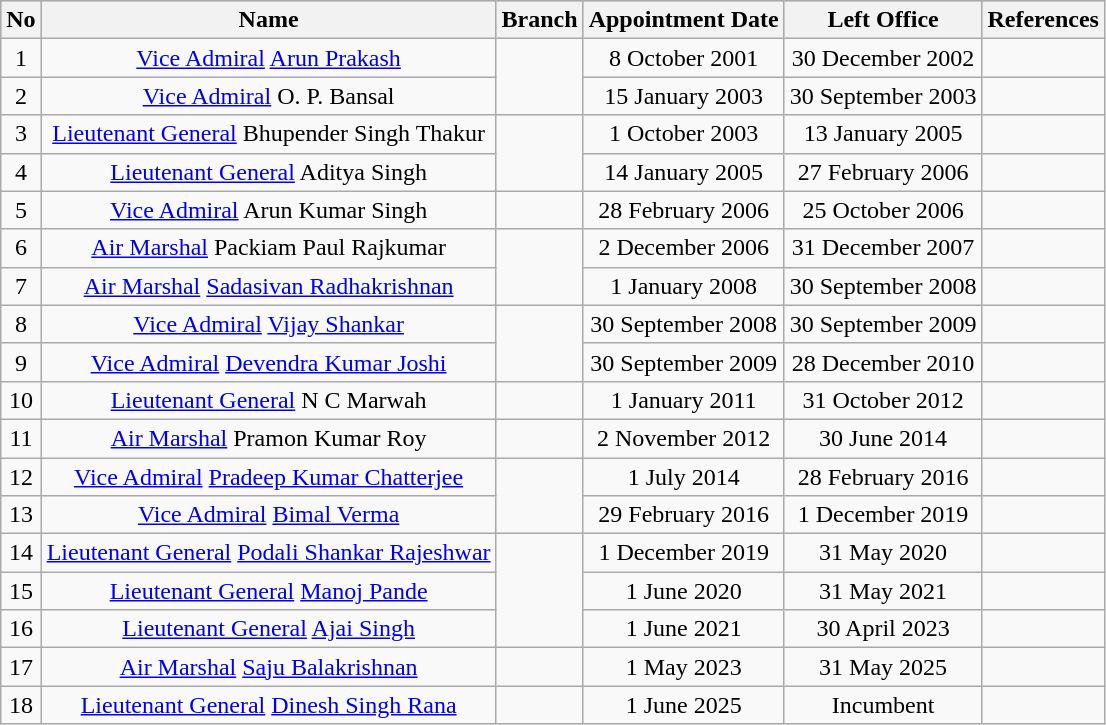<table class="wikitable" style="text-align:center">
<tr style="background:#cccccc">
<th>No</th>
<th>Name</th>
<th>Branch</th>
<th>Appointment Date</th>
<th>Left Office</th>
<th>References</th>
</tr>
<tr>
<td>1</td>
<td><a href='#'>Vice Admiral</a> <a href='#'>Arun Prakash</a> </td>
<td rowspan="2"></td>
<td>8 October 2001</td>
<td>30 December 2002</td>
<td></td>
</tr>
<tr>
<td>2</td>
<td><a href='#'>Vice Admiral</a> O. P. Bansal </td>
<td>15 January 2003</td>
<td>30 September 2003</td>
<td></td>
</tr>
<tr>
<td>3</td>
<td><a href='#'>Lieutenant General</a> Bhupender Singh Thakur </td>
<td rowspan="2"></td>
<td>1 October 2003</td>
<td>13 January 2005</td>
<td></td>
</tr>
<tr>
<td>4</td>
<td><a href='#'>Lieutenant General</a> Aditya Singh </td>
<td>14 January 2005</td>
<td>27 February 2006</td>
<td></td>
</tr>
<tr>
<td>5</td>
<td><a href='#'>Vice Admiral</a> Arun Kumar Singh </td>
<td></td>
<td>28 February 2006</td>
<td>25 October 2006</td>
<td></td>
</tr>
<tr>
<td>6</td>
<td><a href='#'>Air Marshal</a> Packiam Paul Rajkumar </td>
<td rowspan="2"></td>
<td>2 December 2006</td>
<td>31 December 2007</td>
<td></td>
</tr>
<tr>
<td>7</td>
<td><a href='#'>Air Marshal</a> <a href='#'>Sadasivan Radhakrishnan</a> </td>
<td>1 January 2008</td>
<td>30 September 2008</td>
<td></td>
</tr>
<tr>
<td>8</td>
<td><a href='#'>Vice Admiral</a> <a href='#'>Vijay Shankar</a> </td>
<td rowspan="2"></td>
<td>30 September 2008</td>
<td>30 September 2009</td>
<td></td>
</tr>
<tr>
<td>9</td>
<td><a href='#'>Vice Admiral</a> <a href='#'>Devendra Kumar Joshi</a> </td>
<td>30 September 2009</td>
<td>28 December 2010</td>
<td></td>
</tr>
<tr>
<td>10</td>
<td><a href='#'>Lieutenant General</a> N C  Marwah </td>
<td></td>
<td>1 January 2011</td>
<td>31 October 2012</td>
<td></td>
</tr>
<tr>
<td>11</td>
<td><a href='#'>Air Marshal</a> Pramon Kumar Roy </td>
<td></td>
<td>2 November 2012</td>
<td>30 June 2014</td>
<td></td>
</tr>
<tr>
<td>12</td>
<td><a href='#'>Vice Admiral</a> <a href='#'>Pradeep Kumar Chatterjee</a> </td>
<td rowspan="2"></td>
<td>1 July 2014</td>
<td>28 February 2016</td>
<td></td>
</tr>
<tr>
<td>13</td>
<td><a href='#'>Vice Admiral</a> <a href='#'>Bimal Verma</a> </td>
<td>29 February 2016</td>
<td>1 December 2019</td>
<td></td>
</tr>
<tr>
<td>14</td>
<td><a href='#'>Lieutenant General</a> <a href='#'>Podali Shankar Rajeshwar</a> </td>
<td rowspan="3"></td>
<td>1 December 2019</td>
<td>31 May 2020</td>
<td></td>
</tr>
<tr>
<td>15</td>
<td><a href='#'>Lieutenant General</a> <a href='#'>Manoj Pande</a> </td>
<td>1 June 2020</td>
<td>31 May 2021</td>
<td></td>
</tr>
<tr>
<td>16</td>
<td><a href='#'>Lieutenant General</a> <a href='#'>Ajai Singh</a> </td>
<td>1 June 2021</td>
<td>30 April 2023</td>
<td></td>
</tr>
<tr>
<td>17</td>
<td><a href='#'>Air Marshal</a> <a href='#'>Saju Balakrishnan</a> </td>
<td></td>
<td>1 May 2023</td>
<td>31 May 2025</td>
<td></td>
</tr>
<tr>
<td>18</td>
<td><a href='#'>Lieutenant General</a> <a href='#'>Dinesh Singh Rana</a> </td>
<td></td>
<td>1 June 2025</td>
<td>Incumbent</td>
<td></td>
</tr>
</table>
